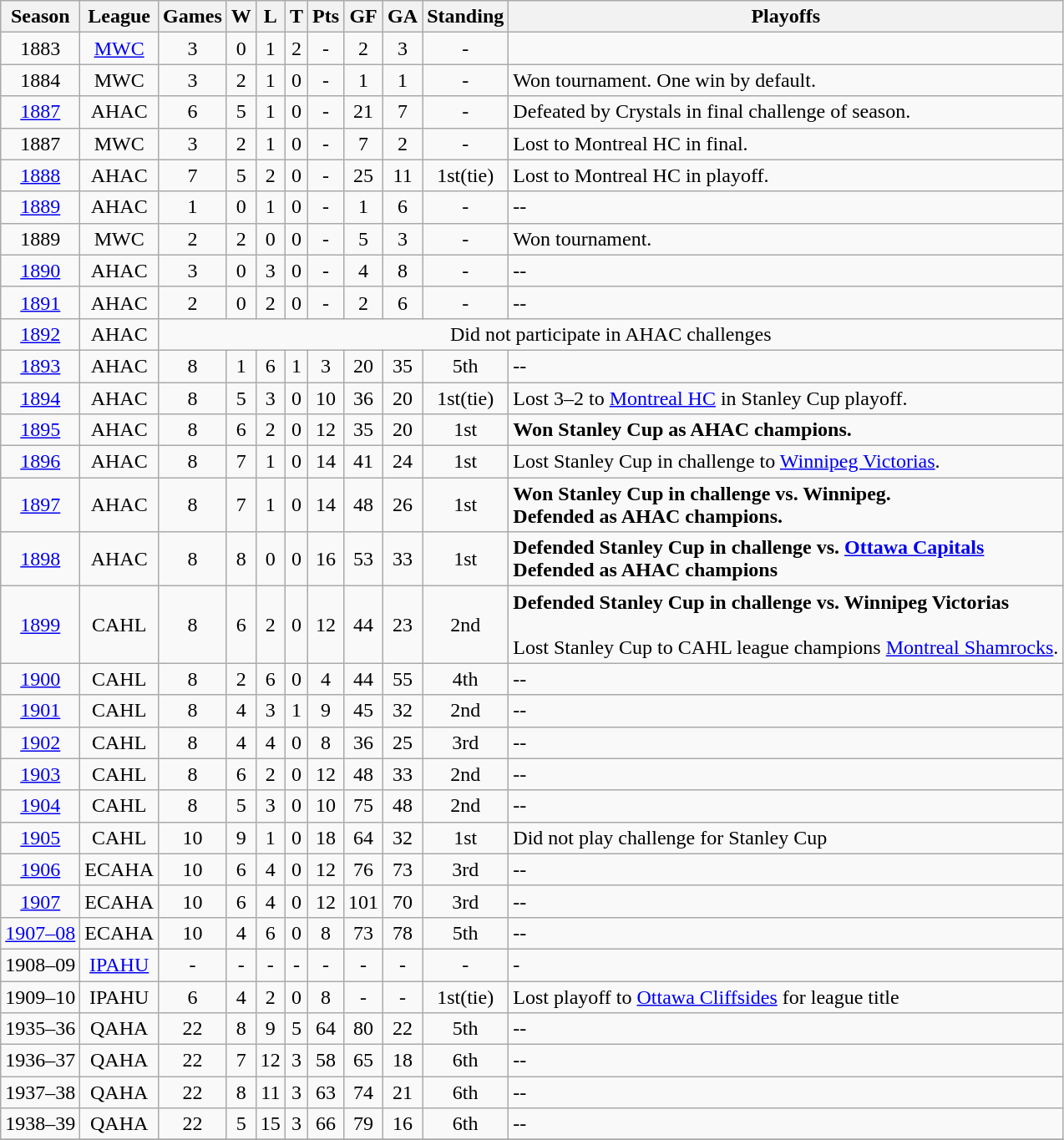<table class="wikitable">
<tr align="center">
<th>Season</th>
<th>League</th>
<th>Games</th>
<th>W</th>
<th>L</th>
<th>T</th>
<th>Pts</th>
<th>GF</th>
<th>GA</th>
<th>Standing</th>
<th>Playoffs</th>
</tr>
<tr align="center">
<td>1883</td>
<td><a href='#'>MWC</a></td>
<td>3</td>
<td>0</td>
<td>1</td>
<td>2</td>
<td>-</td>
<td>2</td>
<td>3</td>
<td>-</td>
<td align="left"></td>
</tr>
<tr align="center">
<td>1884</td>
<td>MWC</td>
<td>3</td>
<td>2</td>
<td>1</td>
<td>0</td>
<td>-</td>
<td>1</td>
<td>1</td>
<td>-</td>
<td align="left">Won tournament. One win by default.</td>
</tr>
<tr align="center">
<td><a href='#'>1887</a></td>
<td>AHAC</td>
<td>6</td>
<td>5</td>
<td>1</td>
<td>0</td>
<td>-</td>
<td>21</td>
<td>7</td>
<td>-</td>
<td align="left">Defeated by Crystals in final challenge of season.</td>
</tr>
<tr align="center">
<td>1887</td>
<td>MWC</td>
<td>3</td>
<td>2</td>
<td>1</td>
<td>0</td>
<td>-</td>
<td>7</td>
<td>2</td>
<td>-</td>
<td align="left">Lost to Montreal HC in final.</td>
</tr>
<tr align="center">
<td><a href='#'>1888</a></td>
<td>AHAC</td>
<td>7</td>
<td>5</td>
<td>2</td>
<td>0</td>
<td>-</td>
<td>25</td>
<td>11</td>
<td>1st(tie)</td>
<td align="left">Lost to Montreal HC in playoff.</td>
</tr>
<tr align="center">
<td><a href='#'>1889</a></td>
<td>AHAC</td>
<td>1</td>
<td>0</td>
<td>1</td>
<td>0</td>
<td>-</td>
<td>1</td>
<td>6</td>
<td>-</td>
<td align="left">--</td>
</tr>
<tr align="center">
<td>1889</td>
<td>MWC</td>
<td>2</td>
<td>2</td>
<td>0</td>
<td>0</td>
<td>-</td>
<td>5</td>
<td>3</td>
<td>-</td>
<td align="left">Won tournament.</td>
</tr>
<tr align="center">
<td><a href='#'>1890</a></td>
<td>AHAC</td>
<td>3</td>
<td>0</td>
<td>3</td>
<td>0</td>
<td>-</td>
<td>4</td>
<td>8</td>
<td>-</td>
<td align="left">--</td>
</tr>
<tr align="center">
<td><a href='#'>1891</a></td>
<td>AHAC</td>
<td>2</td>
<td>0</td>
<td>2</td>
<td>0</td>
<td>-</td>
<td>2</td>
<td>6</td>
<td>-</td>
<td align="left">--</td>
</tr>
<tr align="center">
<td><a href='#'>1892</a></td>
<td>AHAC</td>
<td colspan="9">Did not participate in AHAC challenges</td>
</tr>
<tr align="center">
<td><a href='#'>1893</a></td>
<td>AHAC</td>
<td>8</td>
<td>1</td>
<td>6</td>
<td>1</td>
<td>3</td>
<td>20</td>
<td>35</td>
<td>5th</td>
<td align="left">--</td>
</tr>
<tr align="center">
<td><a href='#'>1894</a></td>
<td>AHAC</td>
<td>8</td>
<td>5</td>
<td>3</td>
<td>0</td>
<td>10</td>
<td>36</td>
<td>20</td>
<td>1st(tie)</td>
<td align="left">Lost 3–2 to <a href='#'>Montreal HC</a> in Stanley Cup playoff.</td>
</tr>
<tr align="center">
<td><a href='#'>1895</a></td>
<td>AHAC</td>
<td>8</td>
<td>6</td>
<td>2</td>
<td>0</td>
<td>12</td>
<td>35</td>
<td>20</td>
<td>1st</td>
<td align="left"><strong>Won Stanley Cup as AHAC champions.</strong></td>
</tr>
<tr align="center">
<td><a href='#'>1896</a></td>
<td>AHAC</td>
<td>8</td>
<td>7</td>
<td>1</td>
<td>0</td>
<td>14</td>
<td>41</td>
<td>24</td>
<td>1st</td>
<td align="left">Lost Stanley Cup in challenge to <a href='#'>Winnipeg Victorias</a>.</td>
</tr>
<tr align="center">
<td><a href='#'>1897</a></td>
<td>AHAC</td>
<td>8</td>
<td>7</td>
<td>1</td>
<td>0</td>
<td>14</td>
<td>48</td>
<td>26</td>
<td>1st</td>
<td align="left"><strong>Won Stanley Cup in challenge vs. Winnipeg.<br> Defended as AHAC champions.</strong></td>
</tr>
<tr align="center">
<td><a href='#'>1898</a></td>
<td>AHAC</td>
<td>8</td>
<td>8</td>
<td>0</td>
<td>0</td>
<td>16</td>
<td>53</td>
<td>33</td>
<td>1st</td>
<td align="left"><strong>Defended Stanley Cup in challenge vs. <a href='#'>Ottawa Capitals</a><br>Defended as AHAC champions</strong></td>
</tr>
<tr align="center">
<td><a href='#'>1899</a></td>
<td>CAHL</td>
<td>8</td>
<td>6</td>
<td>2</td>
<td>0</td>
<td>12</td>
<td>44</td>
<td>23</td>
<td>2nd</td>
<td align="left"><strong>Defended Stanley Cup in challenge vs. Winnipeg Victorias</strong><br><br>Lost Stanley Cup to CAHL league champions <a href='#'>Montreal Shamrocks</a>.</td>
</tr>
<tr align="center">
<td><a href='#'>1900</a></td>
<td>CAHL</td>
<td>8</td>
<td>2</td>
<td>6</td>
<td>0</td>
<td>4</td>
<td>44</td>
<td>55</td>
<td>4th</td>
<td align="left">--</td>
</tr>
<tr align="center">
<td><a href='#'>1901</a></td>
<td>CAHL</td>
<td>8</td>
<td>4</td>
<td>3</td>
<td>1</td>
<td>9</td>
<td>45</td>
<td>32</td>
<td>2nd</td>
<td align="left">--</td>
</tr>
<tr align="center">
<td><a href='#'>1902</a></td>
<td>CAHL</td>
<td>8</td>
<td>4</td>
<td>4</td>
<td>0</td>
<td>8</td>
<td>36</td>
<td>25</td>
<td>3rd</td>
<td align="left">--</td>
</tr>
<tr align="center">
<td><a href='#'>1903</a></td>
<td>CAHL</td>
<td>8</td>
<td>6</td>
<td>2</td>
<td>0</td>
<td>12</td>
<td>48</td>
<td>33</td>
<td>2nd</td>
<td align="left">--</td>
</tr>
<tr align="center">
<td><a href='#'>1904</a></td>
<td>CAHL</td>
<td>8</td>
<td>5</td>
<td>3</td>
<td>0</td>
<td>10</td>
<td>75</td>
<td>48</td>
<td>2nd</td>
<td align="left">--</td>
</tr>
<tr align="center">
<td><a href='#'>1905</a></td>
<td>CAHL</td>
<td>10</td>
<td>9</td>
<td>1</td>
<td>0</td>
<td>18</td>
<td>64</td>
<td>32</td>
<td>1st</td>
<td align="left">Did not play challenge for Stanley Cup</td>
</tr>
<tr align="center">
<td><a href='#'>1906</a></td>
<td>ECAHA</td>
<td>10</td>
<td>6</td>
<td>4</td>
<td>0</td>
<td>12</td>
<td>76</td>
<td>73</td>
<td>3rd</td>
<td align="left">--</td>
</tr>
<tr align="center">
<td><a href='#'>1907</a></td>
<td>ECAHA</td>
<td>10</td>
<td>6</td>
<td>4</td>
<td>0</td>
<td>12</td>
<td>101</td>
<td>70</td>
<td>3rd</td>
<td align="left">--</td>
</tr>
<tr align="center">
<td><a href='#'>1907–08</a></td>
<td>ECAHA</td>
<td>10</td>
<td>4</td>
<td>6</td>
<td>0</td>
<td>8</td>
<td>73</td>
<td>78</td>
<td>5th</td>
<td align="left">--</td>
</tr>
<tr align="center">
<td>1908–09</td>
<td><a href='#'>IPAHU</a></td>
<td>-</td>
<td>-</td>
<td>-</td>
<td>-</td>
<td>-</td>
<td>-</td>
<td>-</td>
<td>-</td>
<td align="left">-</td>
</tr>
<tr align="center">
<td>1909–10</td>
<td>IPAHU</td>
<td>6</td>
<td>4</td>
<td>2</td>
<td>0</td>
<td>8</td>
<td>-</td>
<td>-</td>
<td>1st(tie)</td>
<td align="left">Lost playoff to <a href='#'>Ottawa Cliffsides</a> for league title</td>
</tr>
<tr align="center">
<td>1935–36</td>
<td>QAHA</td>
<td>22</td>
<td>8</td>
<td>9</td>
<td>5</td>
<td>64</td>
<td>80</td>
<td>22</td>
<td>5th</td>
<td align="left">--</td>
</tr>
<tr align="center">
<td>1936–37</td>
<td>QAHA</td>
<td>22</td>
<td>7</td>
<td>12</td>
<td>3</td>
<td>58</td>
<td>65</td>
<td>18</td>
<td>6th</td>
<td align="left">--</td>
</tr>
<tr align="center">
<td>1937–38</td>
<td>QAHA</td>
<td>22</td>
<td>8</td>
<td>11</td>
<td>3</td>
<td>63</td>
<td>74</td>
<td>21</td>
<td>6th</td>
<td align="left">--</td>
</tr>
<tr align="center">
<td>1938–39</td>
<td>QAHA</td>
<td>22</td>
<td>5</td>
<td>15</td>
<td>3</td>
<td>66</td>
<td>79</td>
<td>16</td>
<td>6th</td>
<td align="left">--</td>
</tr>
<tr>
</tr>
</table>
